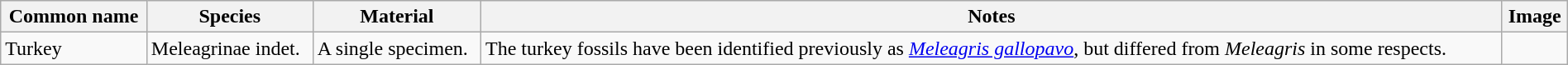<table class="wikitable" align="center" width="100%">
<tr>
<th>Common name</th>
<th>Species</th>
<th>Material</th>
<th>Notes</th>
<th>Image</th>
</tr>
<tr>
<td>Turkey</td>
<td>Meleagrinae indet.</td>
<td>A single specimen.</td>
<td>The turkey fossils have been identified previously as <em><a href='#'>Meleagris gallopavo</a></em>, but differed from <em>Meleagris</em> in some respects.</td>
<td></td>
</tr>
</table>
